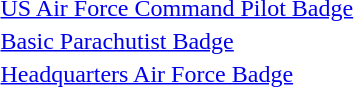<table>
<tr>
<td></td>
<td><a href='#'>US Air Force Command Pilot Badge</a></td>
</tr>
<tr>
<td></td>
<td><a href='#'>Basic Parachutist Badge</a></td>
</tr>
<tr>
<td></td>
<td><a href='#'>Headquarters Air Force Badge</a></td>
</tr>
<tr>
</tr>
</table>
